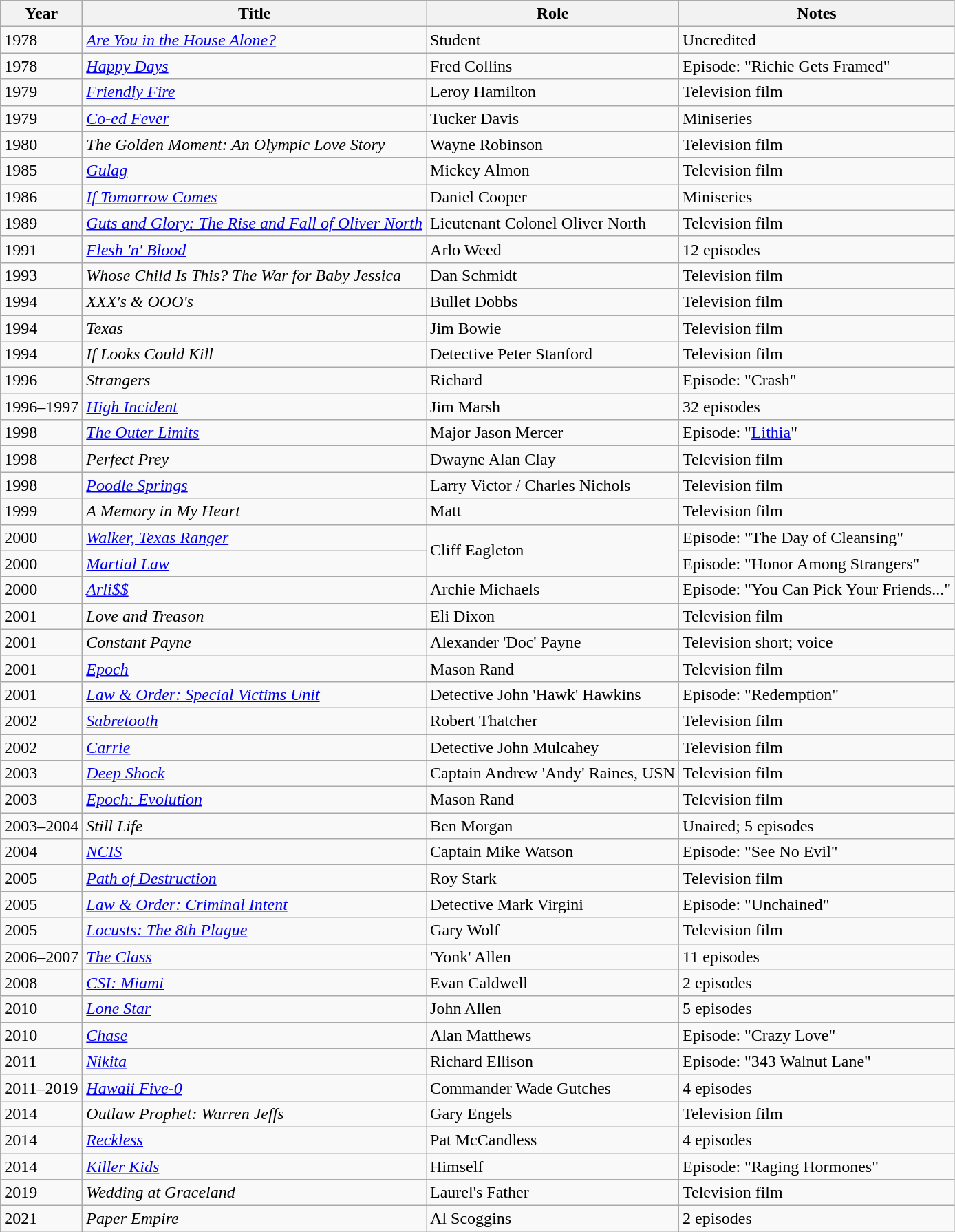<table class="wikitable sortable">
<tr>
<th>Year</th>
<th>Title</th>
<th>Role</th>
<th class="unsortable">Notes</th>
</tr>
<tr>
<td>1978</td>
<td><em><a href='#'>Are You in the House Alone?</a></em></td>
<td>Student</td>
<td>Uncredited</td>
</tr>
<tr>
<td>1978</td>
<td><em><a href='#'>Happy Days</a></em></td>
<td>Fred Collins</td>
<td>Episode: "Richie Gets Framed"</td>
</tr>
<tr>
<td>1979</td>
<td><em><a href='#'>Friendly Fire</a></em></td>
<td>Leroy Hamilton</td>
<td>Television film</td>
</tr>
<tr>
<td>1979</td>
<td><em><a href='#'>Co-ed Fever</a></em></td>
<td>Tucker Davis</td>
<td>Miniseries</td>
</tr>
<tr>
<td>1980</td>
<td><em>The Golden Moment: An Olympic Love Story</em></td>
<td>Wayne Robinson</td>
<td>Television film</td>
</tr>
<tr>
<td>1985</td>
<td><em><a href='#'>Gulag</a></em></td>
<td>Mickey Almon</td>
<td>Television film</td>
</tr>
<tr>
<td>1986</td>
<td><em><a href='#'>If Tomorrow Comes</a></em></td>
<td>Daniel Cooper</td>
<td>Miniseries</td>
</tr>
<tr>
<td>1989</td>
<td><em><a href='#'>Guts and Glory: The Rise and Fall of Oliver North</a></em></td>
<td>Lieutenant Colonel Oliver North</td>
<td>Television film</td>
</tr>
<tr>
<td>1991</td>
<td><em><a href='#'>Flesh 'n' Blood</a></em></td>
<td>Arlo Weed</td>
<td>12 episodes</td>
</tr>
<tr>
<td>1993</td>
<td><em>Whose Child Is This? The War for Baby Jessica</em></td>
<td>Dan Schmidt</td>
<td>Television film</td>
</tr>
<tr>
<td>1994</td>
<td><em>XXX's & OOO's</em></td>
<td>Bullet Dobbs</td>
<td>Television film</td>
</tr>
<tr>
<td>1994</td>
<td><em>Texas</em></td>
<td>Jim Bowie</td>
<td>Television film</td>
</tr>
<tr>
<td>1994</td>
<td><em>If Looks Could Kill</em></td>
<td>Detective Peter Stanford</td>
<td>Television film</td>
</tr>
<tr>
<td>1996</td>
<td><em>Strangers</em></td>
<td>Richard</td>
<td>Episode: "Crash"</td>
</tr>
<tr>
<td>1996–1997</td>
<td><em><a href='#'>High Incident</a></em></td>
<td>Jim Marsh</td>
<td>32 episodes</td>
</tr>
<tr>
<td>1998</td>
<td><em><a href='#'>The Outer Limits</a></em></td>
<td>Major Jason Mercer</td>
<td>Episode: "<a href='#'>Lithia</a>"</td>
</tr>
<tr>
<td>1998</td>
<td><em>Perfect Prey</em></td>
<td>Dwayne Alan Clay</td>
<td>Television film</td>
</tr>
<tr>
<td>1998</td>
<td><em><a href='#'>Poodle Springs</a></em></td>
<td>Larry Victor / Charles Nichols</td>
<td>Television film</td>
</tr>
<tr>
<td>1999</td>
<td><em>A Memory in My Heart</em></td>
<td>Matt</td>
<td>Television film</td>
</tr>
<tr>
<td>2000</td>
<td><em><a href='#'>Walker, Texas Ranger</a></em></td>
<td rowspan="2">Cliff Eagleton</td>
<td>Episode: "The Day of Cleansing"</td>
</tr>
<tr>
<td>2000</td>
<td><em><a href='#'>Martial Law</a></em></td>
<td>Episode: "Honor Among Strangers"</td>
</tr>
<tr>
<td>2000</td>
<td><em><a href='#'>Arli$$</a></em></td>
<td>Archie Michaels</td>
<td>Episode: "You Can Pick Your Friends..."</td>
</tr>
<tr>
<td>2001</td>
<td><em>Love and Treason</em></td>
<td>Eli Dixon</td>
<td>Television film</td>
</tr>
<tr>
<td>2001</td>
<td><em>Constant Payne</em></td>
<td>Alexander 'Doc' Payne</td>
<td>Television short; voice</td>
</tr>
<tr>
<td>2001</td>
<td><em><a href='#'>Epoch</a></em></td>
<td>Mason Rand</td>
<td>Television film</td>
</tr>
<tr>
<td>2001</td>
<td><em><a href='#'>Law & Order: Special Victims Unit</a></em></td>
<td>Detective John 'Hawk' Hawkins</td>
<td>Episode: "Redemption"</td>
</tr>
<tr>
<td>2002</td>
<td><em><a href='#'>Sabretooth</a></em></td>
<td>Robert Thatcher</td>
<td>Television film</td>
</tr>
<tr>
<td>2002</td>
<td><em><a href='#'>Carrie</a></em></td>
<td>Detective John Mulcahey</td>
<td>Television film</td>
</tr>
<tr>
<td>2003</td>
<td><em><a href='#'>Deep Shock</a></em></td>
<td>Captain Andrew 'Andy' Raines, USN</td>
<td>Television film</td>
</tr>
<tr>
<td>2003</td>
<td><em><a href='#'>Epoch: Evolution</a></em></td>
<td>Mason Rand</td>
<td>Television film</td>
</tr>
<tr>
<td>2003–2004</td>
<td><em>Still Life</em></td>
<td>Ben Morgan</td>
<td>Unaired; 5 episodes</td>
</tr>
<tr>
<td>2004</td>
<td><em><a href='#'>NCIS</a></em></td>
<td>Captain Mike Watson</td>
<td>Episode: "See No Evil"</td>
</tr>
<tr>
<td>2005</td>
<td><em><a href='#'>Path of Destruction</a></em></td>
<td>Roy Stark</td>
<td>Television film</td>
</tr>
<tr>
<td>2005</td>
<td><em><a href='#'>Law & Order: Criminal Intent</a></em></td>
<td>Detective Mark Virgini</td>
<td>Episode: "Unchained"</td>
</tr>
<tr>
<td>2005</td>
<td><em><a href='#'>Locusts: The 8th Plague</a></em></td>
<td>Gary Wolf</td>
<td>Television film</td>
</tr>
<tr>
<td>2006–2007</td>
<td><em><a href='#'>The Class</a></em></td>
<td>'Yonk' Allen</td>
<td>11 episodes</td>
</tr>
<tr>
<td>2008</td>
<td><em><a href='#'>CSI: Miami</a></em></td>
<td>Evan Caldwell</td>
<td>2 episodes</td>
</tr>
<tr>
<td>2010</td>
<td><em><a href='#'>Lone Star</a></em></td>
<td>John Allen</td>
<td>5 episodes</td>
</tr>
<tr>
<td>2010</td>
<td><em><a href='#'>Chase</a></em></td>
<td>Alan Matthews</td>
<td>Episode: "Crazy Love"</td>
</tr>
<tr>
<td>2011</td>
<td><em><a href='#'>Nikita</a></em></td>
<td>Richard Ellison</td>
<td>Episode: "343 Walnut Lane"</td>
</tr>
<tr>
<td>2011–2019</td>
<td><em><a href='#'>Hawaii Five-0</a></em></td>
<td>Commander Wade Gutches</td>
<td>4 episodes</td>
</tr>
<tr>
<td>2014</td>
<td><em>Outlaw Prophet: Warren Jeffs</em></td>
<td>Gary Engels</td>
<td>Television film</td>
</tr>
<tr>
<td>2014</td>
<td><em><a href='#'>Reckless</a></em></td>
<td>Pat McCandless</td>
<td>4 episodes</td>
</tr>
<tr>
<td>2014</td>
<td><em><a href='#'>Killer Kids</a></em></td>
<td>Himself</td>
<td>Episode: "Raging Hormones"</td>
</tr>
<tr>
<td>2019</td>
<td><em>Wedding at Graceland</em></td>
<td>Laurel's Father</td>
<td>Television film</td>
</tr>
<tr>
<td>2021</td>
<td><em>Paper Empire</em></td>
<td>Al Scoggins</td>
<td>2 episodes</td>
</tr>
</table>
